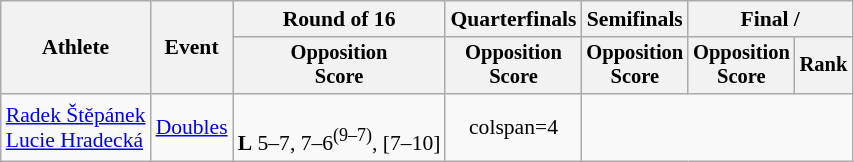<table class=wikitable style="font-size:90%">
<tr>
<th rowspan="2">Athlete</th>
<th rowspan="2">Event</th>
<th>Round of 16</th>
<th>Quarterfinals</th>
<th>Semifinals</th>
<th colspan=2>Final / </th>
</tr>
<tr style="font-size:95%">
<th>Opposition<br>Score</th>
<th>Opposition<br>Score</th>
<th>Opposition<br>Score</th>
<th>Opposition<br>Score</th>
<th>Rank</th>
</tr>
<tr align=center>
<td align=left><a href='#'>Radek Štěpánek</a><br><a href='#'>Lucie Hradecká</a></td>
<td align=left><a href='#'>Doubles</a></td>
<td> <br><strong>L</strong> 5–7, 7–6<sup>(9–7)</sup>, [7–10]</td>
<td>colspan=4 </td>
</tr>
</table>
